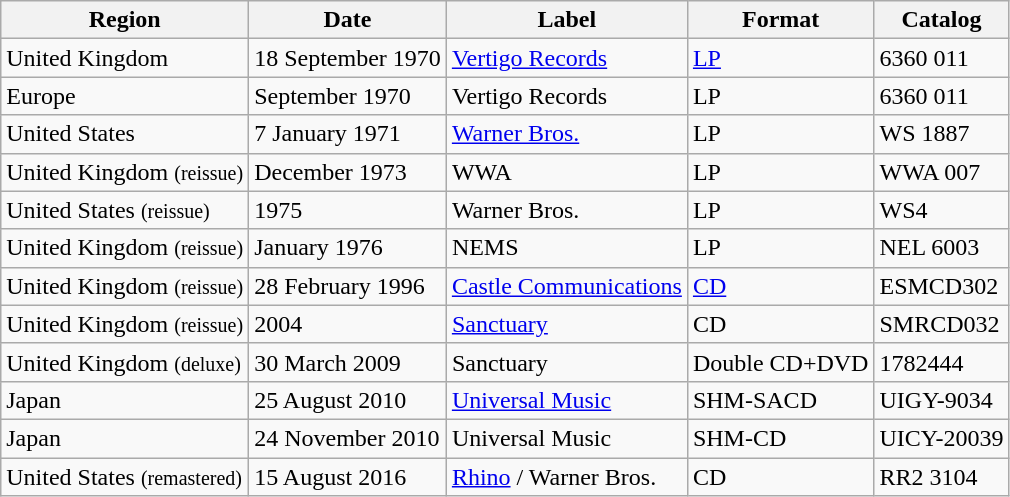<table class="wikitable">
<tr>
<th>Region</th>
<th>Date</th>
<th>Label</th>
<th>Format</th>
<th>Catalog</th>
</tr>
<tr>
<td>United Kingdom</td>
<td>18 September 1970</td>
<td><a href='#'>Vertigo Records</a></td>
<td><a href='#'>LP</a></td>
<td>6360 011</td>
</tr>
<tr>
<td>Europe</td>
<td>September 1970</td>
<td>Vertigo Records</td>
<td>LP</td>
<td>6360 011</td>
</tr>
<tr>
<td>United States</td>
<td>7 January 1971</td>
<td><a href='#'>Warner Bros.</a></td>
<td>LP</td>
<td>WS 1887</td>
</tr>
<tr>
<td>United Kingdom <small>(reissue)</small></td>
<td>December 1973</td>
<td>WWA</td>
<td>LP</td>
<td>WWA 007</td>
</tr>
<tr>
<td>United States <small>(reissue)</small></td>
<td>1975</td>
<td>Warner Bros.</td>
<td>LP</td>
<td>WS4</td>
</tr>
<tr>
<td>United Kingdom <small>(reissue)</small></td>
<td>January 1976</td>
<td>NEMS</td>
<td>LP</td>
<td>NEL 6003</td>
</tr>
<tr>
<td>United Kingdom <small>(reissue)</small></td>
<td>28 February 1996</td>
<td><a href='#'>Castle Communications</a></td>
<td><a href='#'>CD</a></td>
<td>ESMCD302</td>
</tr>
<tr>
<td>United Kingdom <small>(reissue)</small></td>
<td>2004</td>
<td><a href='#'>Sanctuary</a></td>
<td>CD</td>
<td>SMRCD032</td>
</tr>
<tr>
<td>United Kingdom <small>(deluxe)</small></td>
<td>30 March 2009</td>
<td>Sanctuary</td>
<td>Double CD+DVD</td>
<td>1782444</td>
</tr>
<tr>
<td>Japan</td>
<td>25 August 2010</td>
<td><a href='#'>Universal Music</a></td>
<td>SHM-SACD</td>
<td>UIGY-9034</td>
</tr>
<tr>
<td>Japan</td>
<td>24 November 2010</td>
<td>Universal Music</td>
<td>SHM-CD</td>
<td>UICY-20039</td>
</tr>
<tr>
<td>United States <small>(remastered)</small></td>
<td>15 August 2016</td>
<td><a href='#'>Rhino</a> / Warner Bros.</td>
<td>CD</td>
<td>RR2 3104</td>
</tr>
</table>
